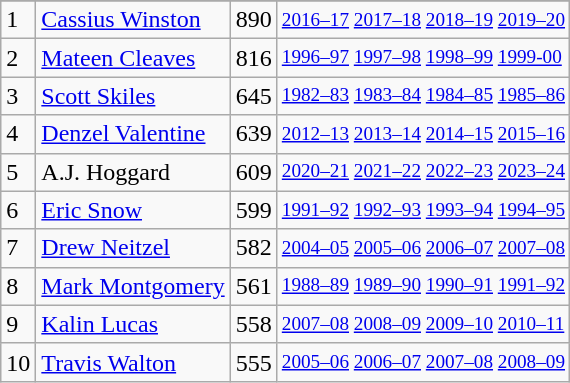<table class="wikitable">
<tr>
</tr>
<tr>
<td>1</td>
<td><a href='#'>Cassius Winston</a></td>
<td>890</td>
<td style="font-size:80%;"><a href='#'>2016–17</a> <a href='#'>2017–18</a> <a href='#'>2018–19</a> <a href='#'>2019–20</a></td>
</tr>
<tr>
<td>2</td>
<td><a href='#'>Mateen Cleaves</a></td>
<td>816</td>
<td style="font-size:80%;"><a href='#'>1996–97</a> <a href='#'>1997–98</a> <a href='#'>1998–99</a> <a href='#'>1999-00</a></td>
</tr>
<tr>
<td>3</td>
<td><a href='#'>Scott Skiles</a></td>
<td>645</td>
<td style="font-size:80%;"><a href='#'>1982–83</a> <a href='#'>1983–84</a> <a href='#'>1984–85</a> <a href='#'>1985–86</a></td>
</tr>
<tr>
<td>4</td>
<td><a href='#'>Denzel Valentine</a></td>
<td>639</td>
<td style="font-size:80%;"><a href='#'>2012–13</a> <a href='#'>2013–14</a> <a href='#'>2014–15</a> <a href='#'>2015–16</a></td>
</tr>
<tr>
<td>5</td>
<td>A.J. Hoggard</td>
<td>609</td>
<td style="font-size:80%;"><a href='#'>2020–21</a> <a href='#'>2021–22</a> <a href='#'>2022–23</a> <a href='#'>2023–24</a></td>
</tr>
<tr>
<td>6</td>
<td><a href='#'>Eric Snow</a></td>
<td>599</td>
<td style="font-size:80%;"><a href='#'>1991–92</a> <a href='#'>1992–93</a> <a href='#'>1993–94</a> <a href='#'>1994–95</a></td>
</tr>
<tr>
<td>7</td>
<td><a href='#'>Drew Neitzel</a></td>
<td>582</td>
<td style="font-size:80%;"><a href='#'>2004–05</a> <a href='#'>2005–06</a> <a href='#'>2006–07</a> <a href='#'>2007–08</a></td>
</tr>
<tr>
<td>8</td>
<td><a href='#'>Mark Montgomery</a></td>
<td>561</td>
<td style="font-size:80%;"><a href='#'>1988–89</a> <a href='#'>1989–90</a> <a href='#'>1990–91</a> <a href='#'>1991–92</a></td>
</tr>
<tr>
<td>9</td>
<td><a href='#'>Kalin Lucas</a></td>
<td>558</td>
<td style="font-size:80%;"><a href='#'>2007–08</a> <a href='#'>2008–09</a> <a href='#'>2009–10</a> <a href='#'>2010–11</a></td>
</tr>
<tr>
<td>10</td>
<td><a href='#'>Travis Walton</a></td>
<td>555</td>
<td style="font-size:80%;"><a href='#'>2005–06</a> <a href='#'>2006–07</a> <a href='#'>2007–08</a> <a href='#'>2008–09</a></td>
</tr>
</table>
